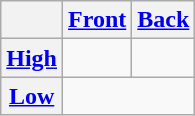<table class="wikitable" style="text-align:center;">
<tr>
<th></th>
<th><a href='#'>Front</a></th>
<th><a href='#'>Back</a></th>
</tr>
<tr>
<th><a href='#'>High</a></th>
<td></td>
<td></td>
</tr>
<tr>
<th><a href='#'>Low</a></th>
<td colspan=2></td>
</tr>
</table>
